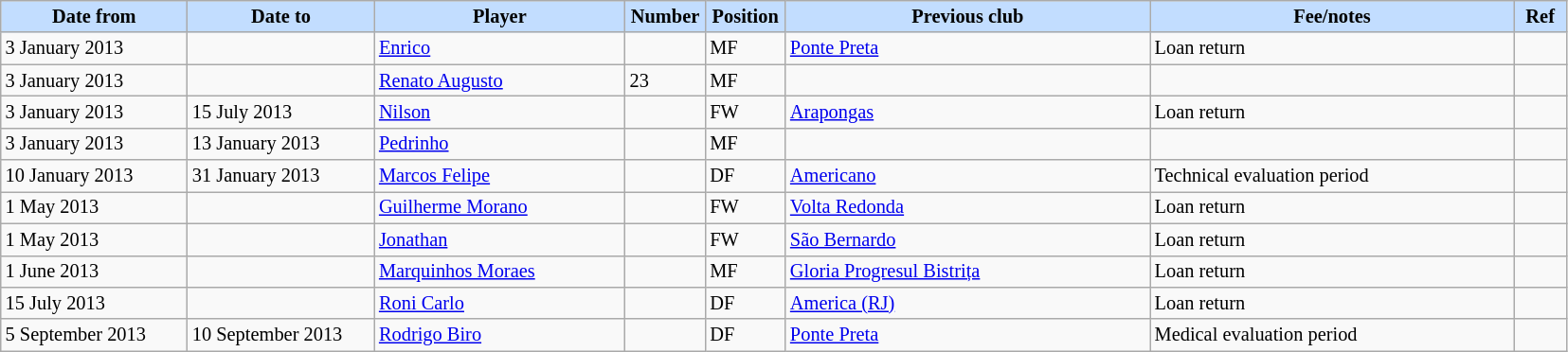<table class="wikitable" style="text-align:left; font-size:85%;">
<tr>
<th style="background:#c2ddff; width:125px;">Date from</th>
<th style="background:#c2ddff; width:125px;">Date to</th>
<th style="background:#c2ddff; width:170px;">Player</th>
<th style="background:#c2ddff; width:50px;">Number</th>
<th style="background:#c2ddff; width:50px;">Position</th>
<th style="background:#c2ddff; width:250px;">Previous club</th>
<th style="background:#c2ddff; width:250px;">Fee/notes</th>
<th style="background:#c2ddff; width:30px;">Ref</th>
</tr>
<tr>
<td>3 January 2013</td>
<td></td>
<td> <a href='#'>Enrico</a></td>
<td></td>
<td>MF</td>
<td> <a href='#'>Ponte Preta</a></td>
<td>Loan return</td>
<td></td>
</tr>
<tr>
<td>3 January 2013</td>
<td></td>
<td> <a href='#'>Renato Augusto</a></td>
<td>23</td>
<td>MF</td>
<td></td>
<td></td>
<td></td>
</tr>
<tr>
<td>3 January 2013</td>
<td>15 July 2013</td>
<td> <a href='#'>Nilson</a></td>
<td></td>
<td>FW</td>
<td> <a href='#'>Arapongas</a></td>
<td>Loan return</td>
<td></td>
</tr>
<tr>
<td>3 January 2013</td>
<td>13 January 2013</td>
<td> <a href='#'>Pedrinho</a></td>
<td></td>
<td>MF</td>
<td></td>
<td></td>
<td></td>
</tr>
<tr>
<td>10 January 2013</td>
<td>31 January 2013</td>
<td> <a href='#'>Marcos Felipe</a></td>
<td></td>
<td>DF</td>
<td> <a href='#'>Americano</a></td>
<td>Technical evaluation period</td>
<td></td>
</tr>
<tr>
<td>1 May 2013</td>
<td></td>
<td> <a href='#'>Guilherme Morano</a></td>
<td></td>
<td>FW</td>
<td> <a href='#'>Volta Redonda</a></td>
<td>Loan return</td>
<td></td>
</tr>
<tr>
<td>1 May 2013</td>
<td></td>
<td> <a href='#'>Jonathan</a></td>
<td></td>
<td>FW</td>
<td> <a href='#'>São Bernardo</a></td>
<td>Loan return</td>
<td></td>
</tr>
<tr>
<td>1 June 2013</td>
<td></td>
<td> <a href='#'>Marquinhos Moraes</a></td>
<td></td>
<td>MF</td>
<td> <a href='#'>Gloria Progresul Bistrița</a></td>
<td>Loan return</td>
<td></td>
</tr>
<tr>
<td>15 July 2013</td>
<td></td>
<td> <a href='#'>Roni Carlo</a></td>
<td></td>
<td>DF</td>
<td> <a href='#'>America (RJ)</a></td>
<td>Loan return</td>
<td></td>
</tr>
<tr>
<td>5 September 2013</td>
<td>10 September 2013</td>
<td> <a href='#'>Rodrigo Biro</a></td>
<td></td>
<td>DF</td>
<td> <a href='#'>Ponte Preta</a></td>
<td>Medical evaluation period</td>
<td></td>
</tr>
</table>
